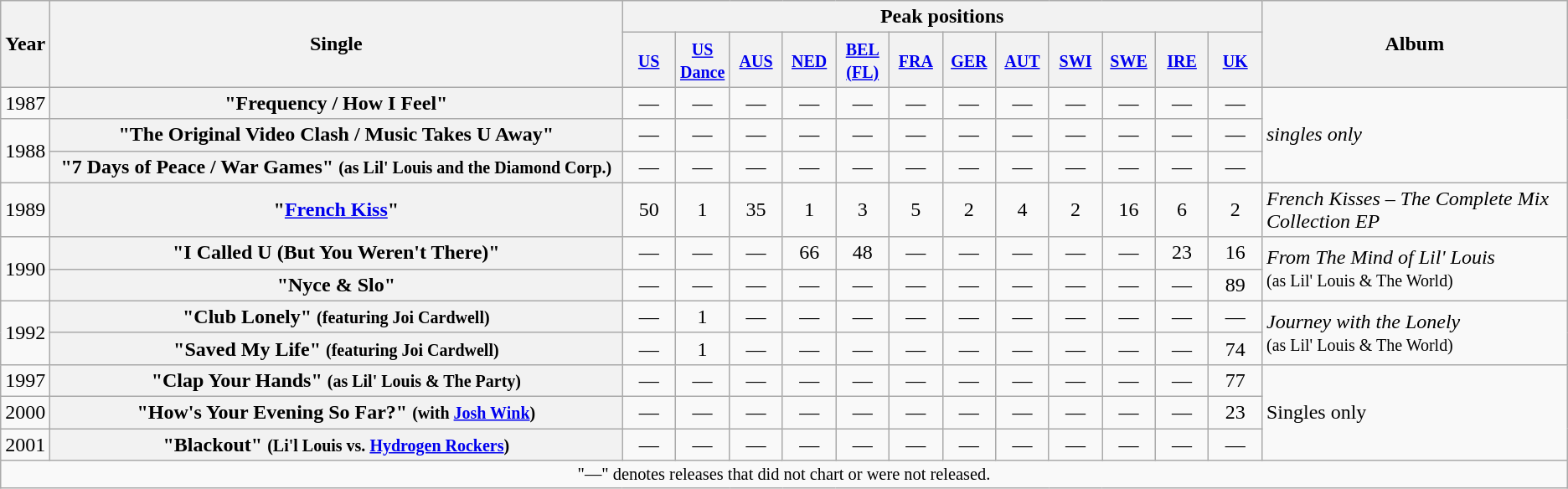<table class="wikitable plainrowheaders" style="text-align:center;">
<tr>
<th rowspan="2">Year</th>
<th rowspan="2" style="width:28em;">Single</th>
<th colspan="12">Peak positions</th>
<th rowspan="2">Album</th>
</tr>
<tr>
<th width="35"><small><a href='#'>US</a></small><br></th>
<th width="35"><small><a href='#'>US Dance</a></small><br></th>
<th width="35"><small><a href='#'>AUS</a></small><br></th>
<th width="35"><small><a href='#'>NED</a></small></th>
<th width="35"><small><a href='#'>BEL<br>(FL)</a></small></th>
<th width="35"><small><a href='#'>FRA</a></small></th>
<th width="35"><small><a href='#'>GER</a></small><br></th>
<th width="35"><small><a href='#'>AUT</a></small></th>
<th width="35"><small><a href='#'>SWI</a></small></th>
<th width="35"><small><a href='#'>SWE</a></small></th>
<th width="35"><small><a href='#'>IRE</a></small></th>
<th width="35"><small><a href='#'>UK</a></small><br></th>
</tr>
<tr>
<td>1987</td>
<th scope="row">"Frequency / How I Feel"</th>
<td>—</td>
<td>—</td>
<td>—</td>
<td>—</td>
<td>—</td>
<td>—</td>
<td>—</td>
<td>—</td>
<td>—</td>
<td>—</td>
<td>—</td>
<td>—</td>
<td align="left" rowspan="3"><em>singles only</em></td>
</tr>
<tr>
<td rowspan="2">1988</td>
<th scope="row">"The Original Video Clash / Music Takes U Away"</th>
<td>—</td>
<td>—</td>
<td>—</td>
<td>—</td>
<td>—</td>
<td>—</td>
<td>—</td>
<td>—</td>
<td>—</td>
<td>—</td>
<td>—</td>
<td>—</td>
</tr>
<tr>
<th scope="row">"7 Days of Peace / War Games" <small>(as Lil' Louis and the Diamond Corp.)</small></th>
<td>—</td>
<td>—</td>
<td>—</td>
<td>—</td>
<td>—</td>
<td>—</td>
<td>—</td>
<td>—</td>
<td>—</td>
<td>—</td>
<td>—</td>
<td>—</td>
</tr>
<tr>
<td>1989</td>
<th scope="row">"<a href='#'>French Kiss</a>"</th>
<td>50</td>
<td>1</td>
<td>35</td>
<td>1</td>
<td>3</td>
<td>5</td>
<td>2</td>
<td>4</td>
<td>2</td>
<td>16</td>
<td>6</td>
<td>2</td>
<td align="left" rowspan="1"><em>French Kisses – The Complete Mix Collection EP</em></td>
</tr>
<tr>
<td rowspan="2">1990</td>
<th scope="row">"I Called U (But You Weren't There)"</th>
<td>—</td>
<td>—</td>
<td>—</td>
<td>66</td>
<td>48</td>
<td>—</td>
<td>—</td>
<td>—</td>
<td>—</td>
<td>—</td>
<td>23</td>
<td>16</td>
<td align="left" rowspan="2"><em>From The Mind of Lil' Louis</em><br><small>(as Lil' Louis & The World)</small></td>
</tr>
<tr>
<th scope="row">"Nyce & Slo"</th>
<td>—</td>
<td>—</td>
<td>—</td>
<td>—</td>
<td>—</td>
<td>—</td>
<td>—</td>
<td>—</td>
<td>—</td>
<td>—</td>
<td>—</td>
<td>89</td>
</tr>
<tr>
<td rowspan="2">1992</td>
<th scope="row">"Club Lonely" <small>(featuring Joi Cardwell)</small></th>
<td>—</td>
<td>1</td>
<td>—</td>
<td>—</td>
<td>—</td>
<td>—</td>
<td>—</td>
<td>—</td>
<td>—</td>
<td>—</td>
<td>—</td>
<td>—</td>
<td align="left" rowspan="2"><em>Journey with the Lonely</em><br><small>(as Lil' Louis & The World)</small></td>
</tr>
<tr>
<th scope="row">"Saved My Life" <small>(featuring Joi Cardwell)</small></th>
<td>—</td>
<td>1</td>
<td>—</td>
<td>—</td>
<td>—</td>
<td>—</td>
<td>—</td>
<td>—</td>
<td>—</td>
<td>—</td>
<td>—</td>
<td>74</td>
</tr>
<tr>
<td>1997</td>
<th scope="row">"Clap Your Hands" <small>(as Lil' Louis & The Party)</small></th>
<td>—</td>
<td>—</td>
<td>—</td>
<td>—</td>
<td>—</td>
<td>—</td>
<td>—</td>
<td>—</td>
<td>—</td>
<td>—</td>
<td>—</td>
<td>77</td>
<td align="left" rowspan="3">Singles only</td>
</tr>
<tr>
<td>2000</td>
<th scope="row">"How's Your Evening So Far?" <small>(with <a href='#'>Josh Wink</a>)</small></th>
<td>—</td>
<td>—</td>
<td>—</td>
<td>—</td>
<td>—</td>
<td>—</td>
<td>—</td>
<td>—</td>
<td>—</td>
<td>—</td>
<td>—</td>
<td>23</td>
</tr>
<tr>
<td>2001</td>
<th scope="row">"Blackout" <small>(Li'l Louis vs. <a href='#'>Hydrogen Rockers</a>)</small></th>
<td>—</td>
<td>—</td>
<td>—</td>
<td>—</td>
<td>—</td>
<td>—</td>
<td>—</td>
<td>—</td>
<td>—</td>
<td>—</td>
<td>—</td>
<td>—</td>
</tr>
<tr>
<td colspan="15" style="font-size:85%">"—" denotes releases that did not chart or were not released.</td>
</tr>
</table>
